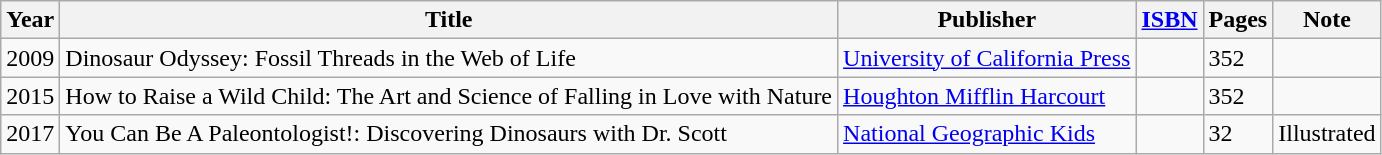<table class="wikitable sortable">
<tr>
<th>Year</th>
<th>Title</th>
<th>Publisher</th>
<th><a href='#'>ISBN</a></th>
<th>Pages</th>
<th>Note</th>
</tr>
<tr>
<td>2009</td>
<td>Dinosaur Odyssey: Fossil Threads in the Web of Life</td>
<td><a href='#'>University of California Press</a></td>
<td></td>
<td>352</td>
<td></td>
</tr>
<tr>
<td>2015</td>
<td>How to Raise a Wild Child: The Art and Science of Falling in Love with Nature</td>
<td><a href='#'>Houghton Mifflin Harcourt</a></td>
<td></td>
<td>352</td>
<td></td>
</tr>
<tr>
<td>2017</td>
<td>You Can Be A Paleontologist!: Discovering Dinosaurs with Dr. Scott</td>
<td><a href='#'>National Geographic Kids</a></td>
<td></td>
<td>32</td>
<td>Illustrated</td>
</tr>
</table>
